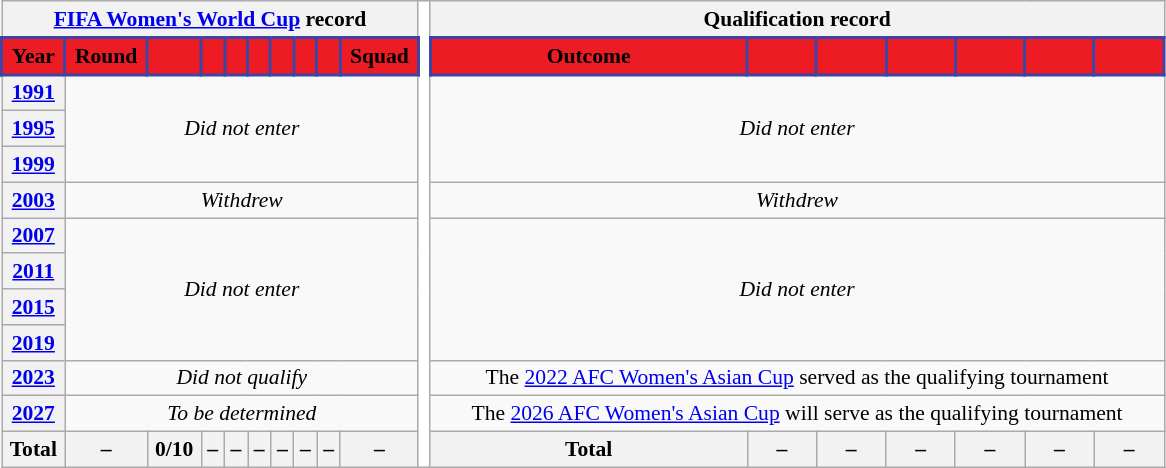<table class="wikitable" style="font-size:90%; text-align:center;">
<tr>
<th colspan=10><a href='#'>FIFA Women's World Cup</a> record</th>
<th rowspan="13" style="width:1%;background:white"></th>
<th colspan=7>Qualification record</th>
</tr>
<tr>
<th style="background:#ED1C24;border: 2px solid #3F43A4;"><span>Year</span></th>
<th style="background:#ED1C24;border: 2px solid #3F43A4;"><span>Round</span></th>
<th style="background:#ED1C24;border: 2px solid #3F43A4;"><span></span></th>
<th style="background:#ED1C24;border: 2px solid #3F43A4;"><span></span></th>
<th style="background:#ED1C24;border: 2px solid #3F43A4;"><span></span></th>
<th style="background:#ED1C24;border: 2px solid #3F43A4;"><span></span></th>
<th style="background:#ED1C24;border: 2px solid #3F43A4;"><span></span></th>
<th style="background:#ED1C24;border: 2px solid #3F43A4;"><span></span></th>
<th style="background:#ED1C24;border: 2px solid #3F43A4;"><span></span></th>
<th style="background:#ED1C24;border: 2px solid #3F43A4;"><span>Squad</span></th>
<th style="background:#ED1C24;border: 2px solid #3F43A4;"><span>Outcome</span></th>
<th style="background:#ED1C24;border: 2px solid #3F43A4;"><span></span></th>
<th style="background:#ED1C24;border: 2px solid #3F43A4;"><span></span></th>
<th style="background:#ED1C24;border: 2px solid #3F43A4;"><span></span></th>
<th style="background:#ED1C24;border: 2px solid #3F43A4;"><span></span></th>
<th style="background:#ED1C24;border: 2px solid #3F43A4;"><span></span></th>
<th style="background:#ED1C24;border: 2px solid #3F43A4;"><span></span></th>
</tr>
<tr>
<th scope="row"> <a href='#'>1991</a></th>
<td colspan=9 rowspan=3><em>Did not enter</em></td>
<td colspan="7" rowspan="3"><em>Did not enter</em></td>
</tr>
<tr>
<th scope="row"> <a href='#'>1995</a></th>
</tr>
<tr>
<th scope="row"> <a href='#'>1999</a></th>
</tr>
<tr>
<th scope="row"> <a href='#'>2003</a></th>
<td colspan=9><em>Withdrew</em></td>
<td colspan=7><em>Withdrew</em></td>
</tr>
<tr>
<th scope="row"> <a href='#'>2007</a></th>
<td colspan=9 rowspan=4><em>Did not enter</em></td>
<td colspan="7" rowspan="4"><em>Did not enter</em></td>
</tr>
<tr>
<th scope="row"> <a href='#'>2011</a></th>
</tr>
<tr>
<th scope="row"> <a href='#'>2015</a></th>
</tr>
<tr>
<th scope="row"> <a href='#'>2019</a></th>
</tr>
<tr>
<th scope="row"> <a href='#'>2023</a></th>
<td colspan="9"><em>Did not qualify</em></td>
<td colspan="7">The <a href='#'>2022 AFC Women's Asian Cup</a> served as the qualifying tournament</td>
</tr>
<tr>
<th scope="row"> <a href='#'>2027</a></th>
<td colspan="9"><em>To be determined</em></td>
<td colspan="7">The <a href='#'>2026 AFC Women's Asian Cup</a> will serve as the qualifying tournament</td>
</tr>
<tr>
<th>Total</th>
<th>–</th>
<th>0/10</th>
<th>–</th>
<th>–</th>
<th>–</th>
<th>–</th>
<th>–</th>
<th>–</th>
<th>–</th>
<th>Total</th>
<th>–</th>
<th>–</th>
<th>–</th>
<th>–</th>
<th>–</th>
<th>–</th>
</tr>
</table>
